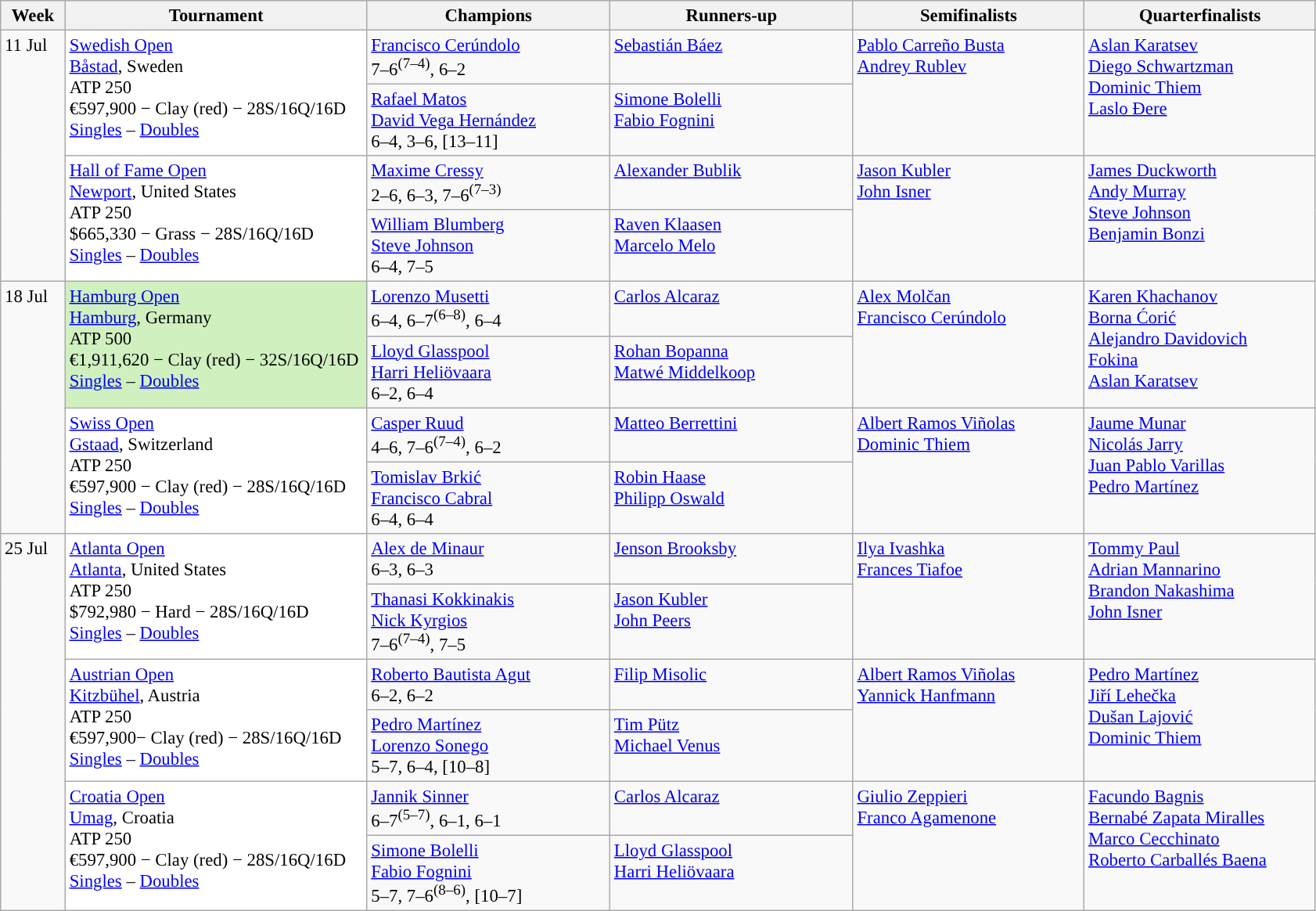<table class=wikitable style=font-size:95%>
<tr>
<th style="width:48px;">Week</th>
<th style="width:250px;">Tournament</th>
<th style="width:200px;">Champions</th>
<th style="width:200px;">Runners-up</th>
<th style="width:190px;">Semifinalists</th>
<th style="width:190px;">Quarterfinalists</th>
</tr>
<tr valign=top>
<td rowspan=4>11 Jul</td>
<td rowspan=2 style="background:#fff;"><a href='#'>Swedish Open</a> <br> <a href='#'>Båstad</a>, Sweden <br> ATP 250 <br> €597,900 − Clay (red) − 28S/16Q/16D <br> <a href='#'>Singles</a> – <a href='#'>Doubles</a></td>
<td> <a href='#'>Francisco Cerúndolo</a> <br> 7–6<sup>(7–4)</sup>, 6–2</td>
<td> <a href='#'>Sebastián Báez</a></td>
<td rowspan=2> <a href='#'>Pablo Carreño Busta</a> <br>  <a href='#'>Andrey Rublev</a></td>
<td rowspan=2> <a href='#'>Aslan Karatsev</a> <br>  <a href='#'>Diego Schwartzman</a> <br>  <a href='#'>Dominic Thiem</a> <br>  <a href='#'>Laslo Đere</a></td>
</tr>
<tr valign=top>
<td> <a href='#'>Rafael Matos</a> <br>  <a href='#'>David Vega Hernández</a> <br> 6–4, 3–6, [13–11]</td>
<td> <a href='#'>Simone Bolelli</a> <br>  <a href='#'>Fabio Fognini</a></td>
</tr>
<tr valign=top>
<td rowspan=2 style="background:#fff;"><a href='#'>Hall of Fame Open</a> <br> <a href='#'>Newport</a>, United States <br> ATP 250 <br> $665,330 − Grass − 28S/16Q/16D <br> <a href='#'>Singles</a> – <a href='#'>Doubles</a></td>
<td> <a href='#'>Maxime Cressy</a><br> 2–6, 6–3, 7–6<sup>(7–3)</sup></td>
<td> <a href='#'>Alexander Bublik</a></td>
<td rowspan=2> <a href='#'>Jason Kubler</a> <br>  <a href='#'>John Isner</a></td>
<td rowspan=2> <a href='#'>James Duckworth</a> <br>  <a href='#'>Andy Murray</a> <br>  <a href='#'>Steve Johnson</a> <br>  <a href='#'>Benjamin Bonzi</a></td>
</tr>
<tr style="vertical-align:top">
<td> <a href='#'>William Blumberg</a> <br>  <a href='#'>Steve Johnson</a> <br> 6–4, 7–5</td>
<td> <a href='#'>Raven Klaasen</a> <br>  <a href='#'>Marcelo Melo</a></td>
</tr>
<tr valign=top>
<td rowspan=4>18 Jul</td>
<td rowspan=2 style="background:#d0f0c0;"><a href='#'>Hamburg Open</a> <br> <a href='#'>Hamburg</a>, Germany <br> ATP 500 <br> €1,911,620 − Clay (red) − 32S/16Q/16D <br> <a href='#'>Singles</a> – <a href='#'>Doubles</a></td>
<td> <a href='#'>Lorenzo Musetti</a> <br> 6–4, 6–7<sup>(6–8)</sup>, 6–4</td>
<td> <a href='#'>Carlos Alcaraz</a></td>
<td rowspan=2> <a href='#'>Alex Molčan</a> <br>   <a href='#'>Francisco Cerúndolo</a></td>
<td rowspan=2> <a href='#'>Karen Khachanov</a> <br>  <a href='#'>Borna Ćorić</a><br>  <a href='#'>Alejandro Davidovich <br>Fokina</a> <br>  <a href='#'>Aslan Karatsev</a></td>
</tr>
<tr valign=top>
<td> <a href='#'>Lloyd Glasspool</a> <br>  <a href='#'>Harri Heliövaara</a> <br> 6–2, 6–4</td>
<td> <a href='#'>Rohan Bopanna</a> <br>  <a href='#'>Matwé Middelkoop</a></td>
</tr>
<tr valign=top>
<td rowspan=2 style="background:#fff;"><a href='#'>Swiss Open</a> <br> <a href='#'>Gstaad</a>, Switzerland <br> ATP 250 <br> €597,900 − Clay (red) − 28S/16Q/16D <br> <a href='#'>Singles</a> – <a href='#'>Doubles</a></td>
<td> <a href='#'>Casper Ruud</a> <br> 4–6, 7–6<sup>(7–4)</sup>, 6–2</td>
<td> <a href='#'>Matteo Berrettini</a></td>
<td rowspan=2> <a href='#'>Albert Ramos Viñolas</a> <br>  <a href='#'>Dominic Thiem</a></td>
<td rowspan=2> <a href='#'>Jaume Munar</a><br>  <a href='#'>Nicolás Jarry</a> <br>  <a href='#'>Juan Pablo Varillas</a> <br>  <a href='#'>Pedro Martínez</a></td>
</tr>
<tr valign=top>
<td> <a href='#'>Tomislav Brkić</a> <br>  <a href='#'>Francisco Cabral</a> <br> 6–4, 6–4</td>
<td> <a href='#'>Robin Haase</a> <br>  <a href='#'>Philipp Oswald</a></td>
</tr>
<tr valign=top>
<td rowspan=6>25 Jul</td>
<td style="background:#fff;" rowspan=2><a href='#'>Atlanta Open</a> <br> <a href='#'>Atlanta</a>, United States <br> ATP 250 <br> $792,980 − Hard − 28S/16Q/16D <br> <a href='#'>Singles</a> – <a href='#'>Doubles</a></td>
<td> <a href='#'>Alex de Minaur</a> <br> 6–3, 6–3</td>
<td> <a href='#'>Jenson Brooksby</a></td>
<td rowspan=2> <a href='#'>Ilya Ivashka</a> <br>  <a href='#'>Frances Tiafoe</a></td>
<td rowspan=2> <a href='#'>Tommy Paul</a> <br>  <a href='#'>Adrian Mannarino</a> <br>  <a href='#'>Brandon Nakashima</a> <br>  <a href='#'>John Isner</a></td>
</tr>
<tr valign=top>
<td> <a href='#'>Thanasi Kokkinakis</a> <br>  <a href='#'>Nick Kyrgios</a> <br> 7–6<sup>(7–4)</sup>, 7–5</td>
<td> <a href='#'>Jason Kubler</a> <br>  <a href='#'>John Peers</a></td>
</tr>
<tr valign=top>
<td style="background:#fff;" rowspan=2><a href='#'>Austrian Open</a> <br> <a href='#'>Kitzbühel</a>, Austria <br> ATP 250 <br> €597,900− Clay (red) − 28S/16Q/16D <br> <a href='#'>Singles</a> – <a href='#'>Doubles</a></td>
<td> <a href='#'>Roberto Bautista Agut</a> <br> 6–2, 6–2</td>
<td> <a href='#'>Filip Misolic</a></td>
<td rowspan=2> <a href='#'>Albert Ramos Viñolas</a> <br>   <a href='#'>Yannick Hanfmann</a></td>
<td rowspan=2> <a href='#'>Pedro Martínez</a> <br>  <a href='#'>Jiří Lehečka</a> <br>  <a href='#'>Dušan Lajović</a> <br>  <a href='#'>Dominic Thiem</a></td>
</tr>
<tr valign=top>
<td> <a href='#'>Pedro Martínez</a> <br>  <a href='#'>Lorenzo Sonego</a> <br> 5–7, 6–4, [10–8]</td>
<td> <a href='#'>Tim Pütz</a> <br>  <a href='#'>Michael Venus</a></td>
</tr>
<tr valign=top>
<td style="background:#fff;" rowspan=2><a href='#'>Croatia Open</a> <br> <a href='#'>Umag</a>, Croatia <br> ATP 250 <br> €597,900 − Clay (red) − 28S/16Q/16D <br> <a href='#'>Singles</a> – <a href='#'>Doubles</a></td>
<td> <a href='#'>Jannik Sinner</a> <br> 6–7<sup>(5–7)</sup>, 6–1, 6–1</td>
<td> <a href='#'>Carlos Alcaraz</a></td>
<td rowspan=2> <a href='#'>Giulio Zeppieri</a> <br>  <a href='#'>Franco Agamenone</a></td>
<td rowspan=2> <a href='#'>Facundo Bagnis</a> <br>  <a href='#'>Bernabé Zapata Miralles</a> <br>  <a href='#'>Marco Cecchinato</a> <br>  <a href='#'>Roberto Carballés Baena</a></td>
</tr>
<tr valign=top>
<td> <a href='#'>Simone Bolelli</a> <br>  <a href='#'>Fabio Fognini</a> <br> 5–7, 7–6<sup>(8–6)</sup>, [10–7]</td>
<td> <a href='#'>Lloyd Glasspool</a> <br>  <a href='#'>Harri Heliövaara</a></td>
</tr>
</table>
